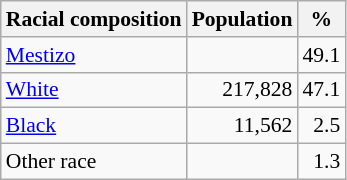<table class="wikitable" style="font-size: 90%;">
<tr>
<th>Racial composition</th>
<th>Population</th>
<th>%</th>
</tr>
<tr>
<td><a href='#'>Mestizo</a></td>
<td></td>
<td style="text-align:right;">49.1</td>
</tr>
<tr>
<td><a href='#'>White</a></td>
<td style="text-align:right;">217,828</td>
<td style="text-align:right;">47.1</td>
</tr>
<tr>
<td><a href='#'>Black</a></td>
<td style="text-align:right;">11,562</td>
<td style="text-align:right;">2.5</td>
</tr>
<tr>
<td>Other race</td>
<td></td>
<td style="text-align:right;">1.3</td>
</tr>
</table>
